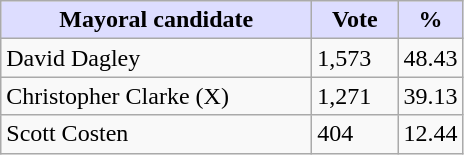<table class="wikitable">
<tr>
<th style="background:#ddf; width:200px;">Mayoral candidate</th>
<th style="background:#ddf; width:50px;">Vote</th>
<th style="background:#ddf; width:30px;">%</th>
</tr>
<tr>
<td>David Dagley</td>
<td>1,573</td>
<td>48.43</td>
</tr>
<tr>
<td>Christopher Clarke (X)</td>
<td>1,271</td>
<td>39.13</td>
</tr>
<tr>
<td>Scott Costen</td>
<td>404</td>
<td>12.44</td>
</tr>
</table>
